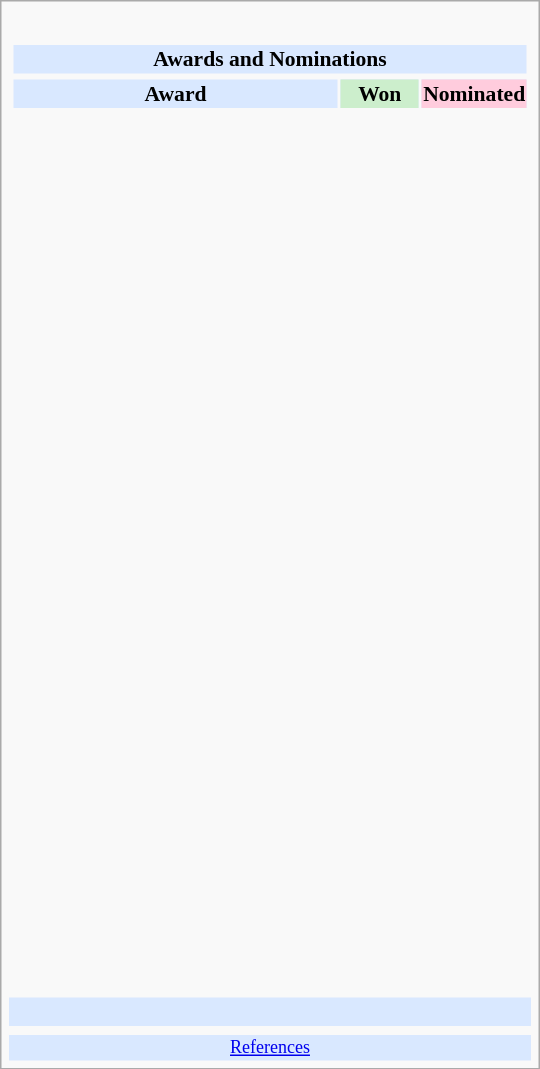<table class="infobox" style="width: 25em; text-align: left; font-size: 90%; vertical-align: middle;">
<tr>
<td colspan="3" style="text-align:center;"></td>
</tr>
<tr>
<td colspan=3><br><table class="collapsible collapsed" width=100%>
<tr>
<th colspan=3 style="background-color: #D9E8FF; text-align: center;">Awards and Nominations</th>
</tr>
<tr>
</tr>
<tr style="background:#d9e8ff; text-align:center;">
<td style="text-align:center;"><strong>Award</strong></td>
<td style="text-align:center; background:#cec; text-size:0.9em; width:50px;"><strong>Won</strong></td>
<td style="text-align:center; background:#fcd; text-size:0.9em; width:50px;"><strong>Nominated</strong></td>
</tr>
<tr>
<td style="text-align:center;"><br></td>
<td></td>
<td></td>
</tr>
<tr>
<td style="text-align:center;"><br></td>
<td></td>
<td></td>
</tr>
<tr>
<td style="text-align:center;"><br></td>
<td></td>
<td></td>
</tr>
<tr>
<td style="text-align:center;"><br></td>
<td></td>
<td></td>
</tr>
<tr>
<td style="text-align:center;"><br></td>
<td></td>
<td></td>
</tr>
<tr>
<td style="text-align:center;"><br></td>
<td></td>
<td></td>
</tr>
<tr>
<td style="text-align:center;"><br></td>
<td></td>
<td></td>
</tr>
<tr>
<td style="text-align:center;"><br></td>
<td></td>
<td></td>
</tr>
<tr>
<td style="text-align:center;"><br></td>
<td></td>
<td></td>
</tr>
<tr>
<td style="text-align:center;"><br></td>
<td></td>
<td></td>
</tr>
<tr>
<td style="text-align:center;"><br></td>
<td></td>
<td></td>
</tr>
<tr>
<td style="text-align:center;"><br></td>
<td></td>
<td></td>
</tr>
<tr>
<td style="text-align:center;"><br></td>
<td></td>
<td></td>
</tr>
<tr>
<td style="text-align:center;"><br></td>
<td></td>
<td></td>
</tr>
<tr>
<td style="text-align:center;"><br></td>
<td></td>
<td></td>
</tr>
<tr>
<td style="text-align:center;"><br></td>
<td></td>
<td></td>
</tr>
<tr>
<td style="text-align:center;"><br></td>
<td></td>
<td></td>
</tr>
<tr>
<td style="text-align:center;"><br></td>
<td></td>
<td></td>
</tr>
<tr>
<td style="text-align:center;"><br></td>
<td></td>
<td></td>
</tr>
<tr>
<td style="text-align:center;"><br></td>
<td></td>
<td></td>
</tr>
<tr>
<td style="text-align:center;"><br></td>
<td></td>
<td></td>
</tr>
<tr>
<td style="text-align:center;"><br></td>
<td></td>
<td></td>
</tr>
<tr>
<td style="text-align:center;"><br></td>
<td></td>
<td></td>
</tr>
<tr>
<td style="text-align:center;"><br></td>
<td></td>
<td></td>
</tr>
<tr>
<td style="text-align:center;"><br></td>
<td></td>
<td></td>
</tr>
<tr>
<td style="text-align:center;"><br></td>
<td></td>
<td></td>
</tr>
<tr>
<td style="text-align:center;"><br></td>
<td></td>
<td></td>
</tr>
<tr>
<td style="text-align:center;"><br></td>
<td></td>
<td></td>
</tr>
</table>
</td>
</tr>
<tr style="background:#d9e8ff;">
<td style="text-align:center;" colspan="3"><br></td>
</tr>
<tr>
<td></td>
<td></td>
<td></td>
</tr>
<tr style="background:#d9e8ff;">
<td colspan="3" style="font-size: smaller; text-align:center;"><a href='#'>References</a></td>
</tr>
</table>
